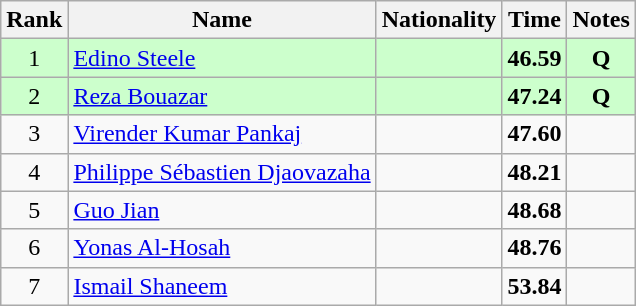<table class="wikitable sortable" style="text-align:center">
<tr>
<th>Rank</th>
<th>Name</th>
<th>Nationality</th>
<th>Time</th>
<th>Notes</th>
</tr>
<tr bgcolor=ccffcc>
<td>1</td>
<td align=left><a href='#'>Edino Steele</a></td>
<td align=left></td>
<td><strong>46.59</strong></td>
<td><strong>Q</strong></td>
</tr>
<tr bgcolor=ccffcc>
<td>2</td>
<td align=left><a href='#'>Reza Bouazar</a></td>
<td align=left></td>
<td><strong>47.24</strong></td>
<td><strong>Q</strong></td>
</tr>
<tr>
<td>3</td>
<td align=left><a href='#'>Virender Kumar Pankaj</a></td>
<td align=left></td>
<td><strong>47.60</strong></td>
<td></td>
</tr>
<tr>
<td>4</td>
<td align=left><a href='#'>Philippe Sébastien Djaovazaha</a></td>
<td align=left></td>
<td><strong>48.21</strong></td>
<td></td>
</tr>
<tr>
<td>5</td>
<td align=left><a href='#'>Guo Jian</a></td>
<td align=left></td>
<td><strong>48.68</strong></td>
<td></td>
</tr>
<tr>
<td>6</td>
<td align=left><a href='#'>Yonas Al-Hosah</a></td>
<td align=left></td>
<td><strong>48.76</strong></td>
<td></td>
</tr>
<tr>
<td>7</td>
<td align=left><a href='#'>Ismail Shaneem</a></td>
<td align=left></td>
<td><strong>53.84</strong></td>
<td></td>
</tr>
</table>
